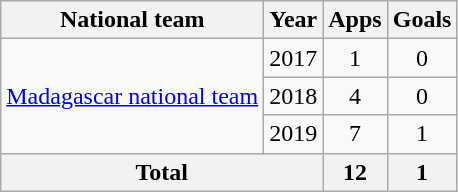<table class="wikitable" style="text-align:center">
<tr>
<th>National team</th>
<th>Year</th>
<th>Apps</th>
<th>Goals</th>
</tr>
<tr>
<td rowspan="3"><a href='#'>Madagascar national team</a></td>
<td>2017</td>
<td>1</td>
<td>0</td>
</tr>
<tr>
<td>2018</td>
<td>4</td>
<td>0</td>
</tr>
<tr>
<td>2019</td>
<td>7</td>
<td>1</td>
</tr>
<tr>
<th colspan="2">Total</th>
<th>12</th>
<th>1</th>
</tr>
</table>
